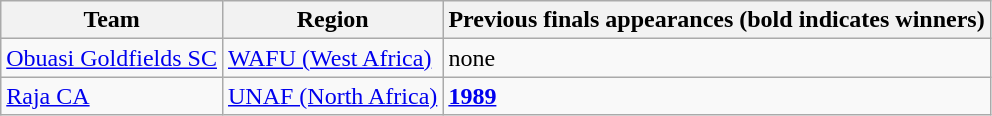<table class="wikitable">
<tr>
<th>Team</th>
<th>Region</th>
<th>Previous finals appearances (bold indicates winners)</th>
</tr>
<tr>
<td> <a href='#'>Obuasi Goldfields SC</a></td>
<td><a href='#'>WAFU (West Africa)</a></td>
<td>none</td>
</tr>
<tr>
<td> <a href='#'>Raja CA</a></td>
<td><a href='#'>UNAF (North Africa)</a></td>
<td><strong><a href='#'>1989</a></strong></td>
</tr>
</table>
